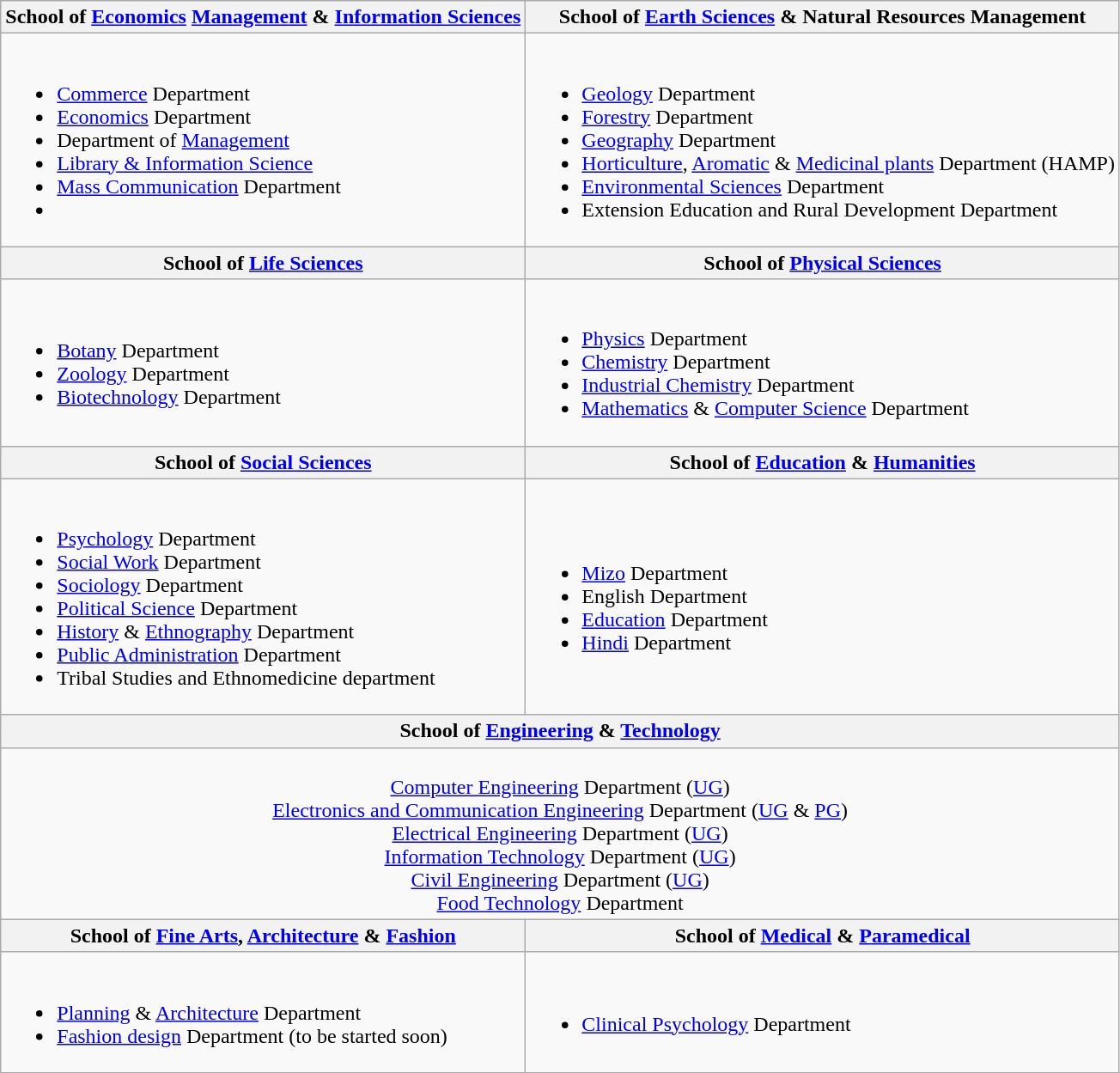<table class="wikitable">
<tr>
<th>School of <a href='#'>Economics</a> <a href='#'>Management</a> & <a href='#'>Information Sciences</a></th>
<th>School of <a href='#'>Earth Sciences</a> & Natural Resources Management</th>
</tr>
<tr>
<td><br><ul><li><a href='#'>Commerce</a> Department</li><li><a href='#'>Economics</a> Department</li><li>Department of <a href='#'>Management</a></li><li><a href='#'>Library & Information Science</a></li><li><a href='#'>Mass Communication</a> Department</li><li></li></ul></td>
<td><br><ul><li><a href='#'>Geology</a> Department</li><li><a href='#'>Forestry</a> Department</li><li><a href='#'>Geography</a> Department</li><li><a href='#'>Horticulture</a>, <a href='#'>Aromatic</a> & <a href='#'>Medicinal plants</a> Department (HAMP)</li><li><a href='#'>Environmental Sciences</a> Department</li><li>Extension Education and Rural Development Department</li></ul></td>
</tr>
<tr>
<th>School of <a href='#'>Life Sciences</a></th>
<th>School of <a href='#'>Physical Sciences</a></th>
</tr>
<tr>
<td><br><ul><li><a href='#'>Botany</a> Department</li><li><a href='#'>Zoology</a> Department</li><li><a href='#'>Biotechnology</a> Department</li></ul></td>
<td><br><ul><li><a href='#'>Physics</a> Department</li><li><a href='#'>Chemistry</a> Department</li><li><a href='#'>Industrial Chemistry</a> Department</li><li><a href='#'>Mathematics</a> & <a href='#'>Computer Science</a> Department</li></ul></td>
</tr>
<tr>
<th>School of <a href='#'>Social Sciences</a></th>
<th>School of <a href='#'>Education</a> & <a href='#'>Humanities</a></th>
</tr>
<tr>
<td><br><ul><li><a href='#'>Psychology</a> Department</li><li><a href='#'>Social Work</a> Department</li><li><a href='#'>Sociology</a> Department</li><li><a href='#'>Political Science</a> Department</li><li><a href='#'>History</a> & <a href='#'>Ethnography</a> Department</li><li><a href='#'>Public Administration</a> Department</li><li>Tribal Studies and Ethnomedicine department</li></ul></td>
<td><br><ul><li><a href='#'>Mizo</a> Department</li><li>English Department</li><li><a href='#'>Education</a> Department</li><li><a href='#'>Hindi</a> Department</li></ul></td>
</tr>
<tr>
<th colspan="2" align="center">School of <a href='#'>Engineering</a> & <a href='#'>Technology</a></th>
</tr>
<tr>
<td colspan="2" align="center"><br><a href='#'>Computer Engineering</a> Department (<a href='#'>UG</a>)<br>
<a href='#'>Electronics and Communication Engineering</a> Department (<a href='#'>UG</a> & <a href='#'>PG</a>)<br>
<a href='#'>Electrical Engineering</a> Department (<a href='#'>UG</a>)<br>
<a href='#'>Information Technology</a> Department (<a href='#'>UG</a>)<br>
<a href='#'>Civil Engineering</a> Department (<a href='#'>UG</a>)<br>
<a href='#'>Food Technology</a> Department</td>
</tr>
<tr>
<th>School of <a href='#'>Fine Arts</a>, <a href='#'>Architecture</a> & <a href='#'>Fashion</a></th>
<th>School of <a href='#'>Medical</a> & <a href='#'>Paramedical</a></th>
</tr>
<tr>
<td><br><ul><li><a href='#'>Planning</a> & <a href='#'>Architecture</a> Department</li><li><a href='#'>Fashion design</a> Department (to be started soon)</li></ul></td>
<td><br><ul><li><a href='#'>Clinical Psychology</a> Department</li></ul></td>
</tr>
<tr>
</tr>
</table>
